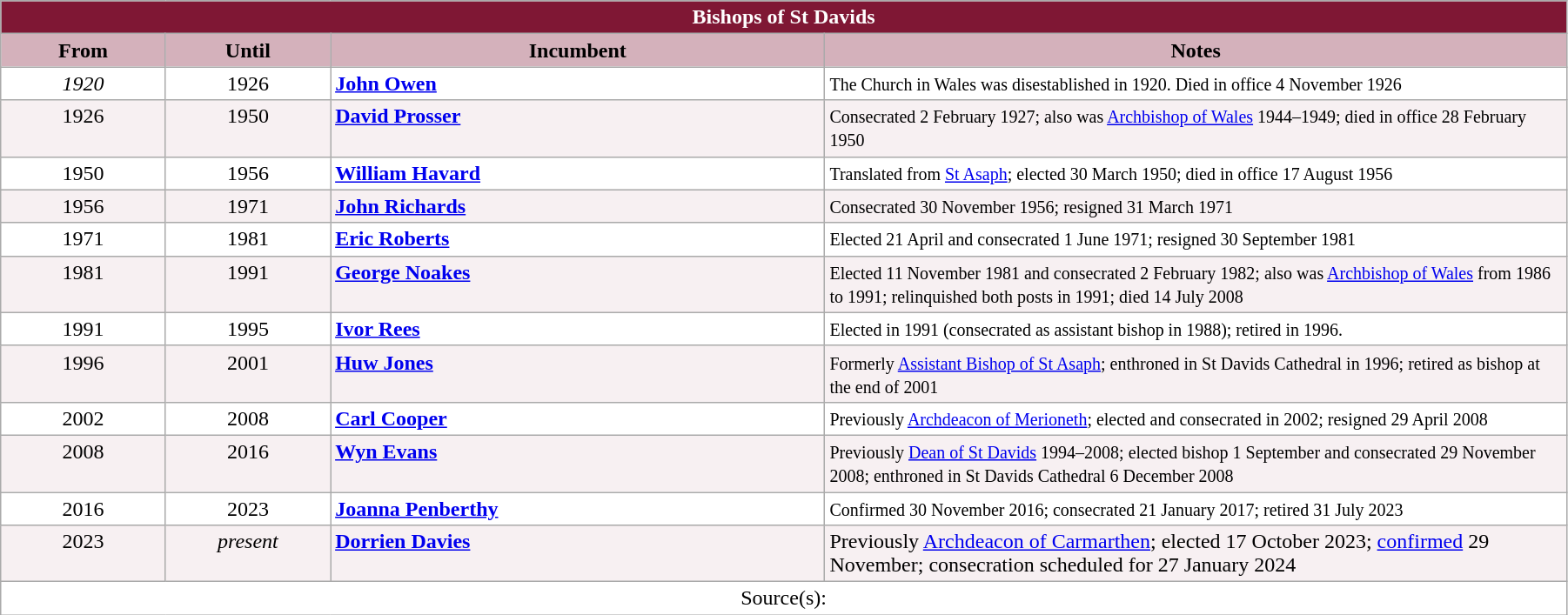<table class="wikitable" style="width:95%;" border="1" cellpadding="2">
<tr>
<th colspan="4" style="background-color: #7F1734; color: white;">Bishops of St Davids</th>
</tr>
<tr valign=center>
<th style="background-color:#D4B1BB" width="10%">From</th>
<th style="background-color:#D4B1BB" width="10%">Until</th>
<th style="background-color:#D4B1BB" width="30%">Incumbent</th>
<th style="background-color:#D4B1BB" width="45%">Notes</th>
</tr>
<tr valign=top bgcolor="white">
<td align=center><em>1920</em></td>
<td align=center>1926</td>
<td> <strong><a href='#'>John Owen</a></strong></td>
<td><small>The Church in Wales was disestablished in 1920. Died in office 4 November 1926</small></td>
</tr>
<tr valign=top bgcolor="#F7F0F2">
<td align=center>1926</td>
<td align=center>1950</td>
<td> <strong><a href='#'>David Prosser</a></strong></td>
<td><small>Consecrated 2 February 1927; also was <a href='#'>Archbishop of Wales</a> 1944–1949; died in office 28 February 1950</small></td>
</tr>
<tr valign=top bgcolor="white">
<td align=center>1950</td>
<td align=center>1956</td>
<td> <strong><a href='#'>William Havard</a></strong></td>
<td><small>Translated from <a href='#'>St Asaph</a>; elected 30 March 1950; died in office 17 August 1956</small></td>
</tr>
<tr valign=top bgcolor="#F7F0F2">
<td align=center>1956</td>
<td align=center>1971</td>
<td> <strong><a href='#'>John Richards</a></strong></td>
<td><small>Consecrated 30 November 1956; resigned 31 March 1971</small></td>
</tr>
<tr valign=top bgcolor="white">
<td align=center>1971</td>
<td align=center>1981</td>
<td> <strong><a href='#'>Eric Roberts</a></strong></td>
<td><small>Elected 21 April and consecrated 1 June 1971; resigned 30 September 1981</small></td>
</tr>
<tr valign=top bgcolor="#F7F0F2">
<td align=center>1981</td>
<td align=center>1991</td>
<td> <strong><a href='#'>George Noakes</a></strong></td>
<td><small>Elected 11 November 1981 and consecrated 2 February 1982; also was <a href='#'>Archbishop of Wales</a> from 1986 to 1991; relinquished both posts in 1991; died 14 July 2008</small></td>
</tr>
<tr valign=top bgcolor="white">
<td align=center>1991</td>
<td align=center>1995</td>
<td> <strong><a href='#'>Ivor Rees</a></strong></td>
<td><small>Elected in 1991 (consecrated as assistant bishop in 1988); retired in 1996.</small></td>
</tr>
<tr valign=top bgcolor="#F7F0F2">
<td align=center>1996</td>
<td align=center>2001</td>
<td> <strong><a href='#'>Huw Jones</a></strong></td>
<td><small>Formerly <a href='#'>Assistant Bishop of St&nbsp;Asaph</a>; enthroned in St Davids Cathedral in 1996; retired as bishop at the end of 2001</small></td>
</tr>
<tr valign=top bgcolor="white">
<td align=center>2002</td>
<td align=center>2008</td>
<td> <strong><a href='#'>Carl Cooper</a></strong></td>
<td><small>Previously <a href='#'>Archdeacon of Merioneth</a>; elected and consecrated in 2002; resigned 29 April 2008</small></td>
</tr>
<tr valign=top bgcolor="#F7F0F2">
<td align=center>2008</td>
<td align=center>2016</td>
<td> <strong><a href='#'>Wyn Evans</a></strong></td>
<td><small>Previously <a href='#'>Dean of St&nbsp;Davids</a> 1994–2008; elected bishop 1 September and consecrated 29 November 2008; enthroned in St Davids Cathedral 6 December 2008</small></td>
</tr>
<tr valign=top bgcolor="white">
<td align=center>2016</td>
<td align=center>2023</td>
<td> <strong><a href='#'>Joanna Penberthy</a></strong></td>
<td><small>Confirmed 30 November 2016; consecrated 21 January 2017; retired 31 July 2023</small></td>
</tr>
<tr valign=top bgcolor="#F7F0F2">
<td align=center>2023</td>
<td align=center><em>present</em></td>
<td> <strong><a href='#'>Dorrien Davies</a></strong></td>
<td>Previously <a href='#'>Archdeacon of Carmarthen</a>; elected 17 October 2023; <a href='#'>confirmed</a> 29 November; consecration scheduled for 27 January 2024</td>
</tr>
<tr valign=top bgcolor="white">
<td align=center colspan="4">Source(s):</td>
</tr>
</table>
